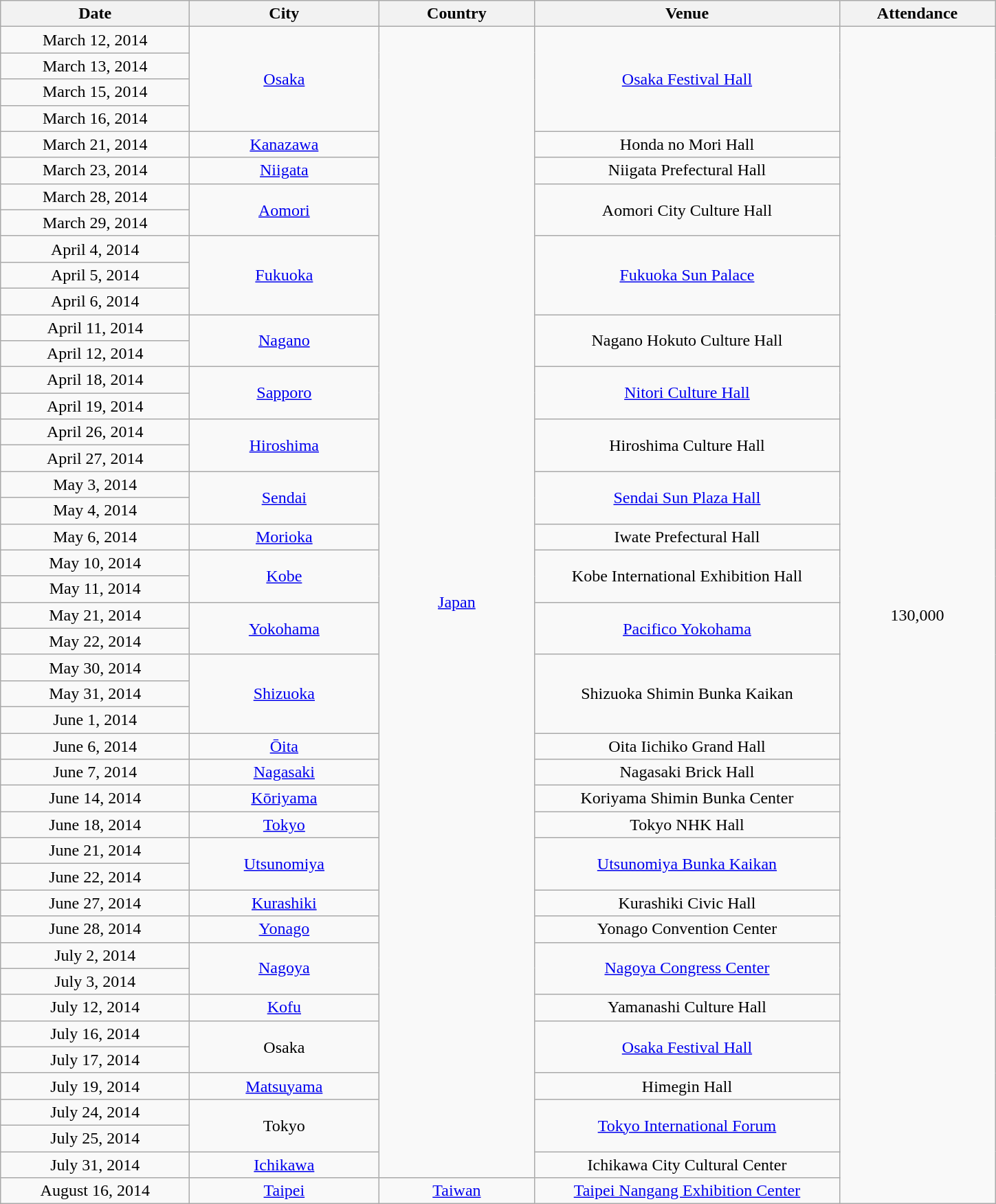<table class="wikitable" style="text-align:center;">
<tr>
<th scope="col" style="width:11em;">Date</th>
<th scope="col" style="width:11em;">City</th>
<th scope="col" style="width:9em;">Country</th>
<th scope="col" style="width:18em;">Venue</th>
<th scope="col" style="width:9em;">Attendance</th>
</tr>
<tr>
<td>March 12, 2014</td>
<td rowspan="4"><a href='#'>Osaka</a></td>
<td rowspan="44"><a href='#'>Japan</a></td>
<td rowspan="4"><a href='#'>Osaka Festival Hall</a></td>
<td rowspan="45">130,000</td>
</tr>
<tr>
<td>March 13, 2014</td>
</tr>
<tr>
<td>March 15, 2014</td>
</tr>
<tr>
<td>March 16, 2014</td>
</tr>
<tr>
<td>March 21, 2014</td>
<td><a href='#'>Kanazawa</a></td>
<td>Honda no Mori Hall</td>
</tr>
<tr>
<td>March 23, 2014</td>
<td><a href='#'>Niigata</a></td>
<td>Niigata Prefectural Hall</td>
</tr>
<tr>
<td>March 28, 2014</td>
<td rowspan="2"><a href='#'>Aomori</a></td>
<td rowspan="2">Aomori City Culture Hall</td>
</tr>
<tr>
<td>March 29, 2014</td>
</tr>
<tr>
<td>April 4, 2014</td>
<td rowspan="3"><a href='#'>Fukuoka</a></td>
<td rowspan="3"><a href='#'>Fukuoka Sun Palace</a></td>
</tr>
<tr>
<td>April 5, 2014</td>
</tr>
<tr>
<td>April 6, 2014</td>
</tr>
<tr>
<td>April 11, 2014</td>
<td rowspan="2"><a href='#'>Nagano</a></td>
<td rowspan="2">Nagano Hokuto Culture Hall</td>
</tr>
<tr>
<td>April 12, 2014</td>
</tr>
<tr>
<td>April 18, 2014</td>
<td rowspan="2"><a href='#'>Sapporo</a></td>
<td rowspan="2"><a href='#'>Nitori Culture Hall</a></td>
</tr>
<tr>
<td>April 19, 2014</td>
</tr>
<tr>
<td>April 26, 2014</td>
<td rowspan="2"><a href='#'>Hiroshima</a></td>
<td rowspan="2">Hiroshima Culture Hall</td>
</tr>
<tr>
<td>April 27, 2014</td>
</tr>
<tr>
<td>May 3, 2014</td>
<td rowspan="2"><a href='#'>Sendai</a></td>
<td rowspan="2"><a href='#'>Sendai Sun Plaza Hall</a></td>
</tr>
<tr>
<td>May 4, 2014</td>
</tr>
<tr>
<td>May 6, 2014</td>
<td><a href='#'>Morioka</a></td>
<td>Iwate Prefectural Hall</td>
</tr>
<tr>
<td>May 10, 2014</td>
<td rowspan="2"><a href='#'>Kobe</a></td>
<td rowspan="2">Kobe International Exhibition Hall</td>
</tr>
<tr>
<td>May 11, 2014</td>
</tr>
<tr>
<td>May 21, 2014</td>
<td rowspan="2"><a href='#'>Yokohama</a></td>
<td rowspan="2"><a href='#'>Pacifico Yokohama</a></td>
</tr>
<tr>
<td>May 22, 2014</td>
</tr>
<tr>
<td>May 30, 2014</td>
<td rowspan="3"><a href='#'>Shizuoka</a></td>
<td rowspan="3">Shizuoka Shimin Bunka Kaikan</td>
</tr>
<tr>
<td>May 31, 2014</td>
</tr>
<tr>
<td>June 1, 2014</td>
</tr>
<tr>
<td>June 6, 2014</td>
<td><a href='#'>Ōita</a></td>
<td>Oita Iichiko Grand Hall</td>
</tr>
<tr>
<td>June 7, 2014</td>
<td><a href='#'>Nagasaki</a></td>
<td>Nagasaki Brick Hall</td>
</tr>
<tr>
<td>June 14, 2014</td>
<td><a href='#'>Kōriyama</a></td>
<td>Koriyama Shimin Bunka Center</td>
</tr>
<tr>
<td>June 18, 2014</td>
<td><a href='#'>Tokyo</a></td>
<td>Tokyo NHK Hall</td>
</tr>
<tr>
<td>June 21, 2014</td>
<td rowspan="2"><a href='#'>Utsunomiya</a></td>
<td rowspan="2"><a href='#'>Utsunomiya Bunka Kaikan</a></td>
</tr>
<tr>
<td>June 22, 2014</td>
</tr>
<tr>
<td>June 27, 2014</td>
<td><a href='#'>Kurashiki</a></td>
<td>Kurashiki Civic Hall</td>
</tr>
<tr>
<td>June 28, 2014</td>
<td><a href='#'>Yonago</a></td>
<td>Yonago Convention Center</td>
</tr>
<tr>
<td>July 2, 2014</td>
<td rowspan="2"><a href='#'>Nagoya</a></td>
<td rowspan="2"><a href='#'>Nagoya Congress Center</a></td>
</tr>
<tr>
<td>July 3, 2014</td>
</tr>
<tr>
<td>July 12, 2014</td>
<td><a href='#'>Kofu</a></td>
<td>Yamanashi Culture Hall</td>
</tr>
<tr>
<td>July 16, 2014</td>
<td rowspan="2">Osaka</td>
<td rowspan="2"><a href='#'>Osaka Festival Hall</a></td>
</tr>
<tr>
<td>July 17, 2014</td>
</tr>
<tr>
<td>July 19, 2014</td>
<td><a href='#'>Matsuyama</a></td>
<td>Himegin Hall</td>
</tr>
<tr>
<td>July 24, 2014</td>
<td rowspan="2">Tokyo</td>
<td rowspan="2"><a href='#'>Tokyo International Forum</a></td>
</tr>
<tr>
<td>July 25, 2014</td>
</tr>
<tr>
<td>July 31, 2014</td>
<td><a href='#'>Ichikawa</a></td>
<td>Ichikawa City Cultural Center</td>
</tr>
<tr>
<td>August 16, 2014</td>
<td><a href='#'>Taipei</a></td>
<td><a href='#'>Taiwan</a></td>
<td><a href='#'>Taipei Nangang Exhibition Center</a></td>
</tr>
</table>
